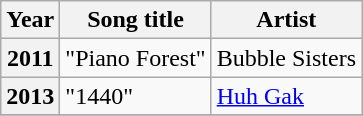<table class="wikitable sortable plainrowheaders">
<tr>
<th>Year</th>
<th>Song title</th>
<th>Artist</th>
</tr>
<tr>
<th scope="row">2011</th>
<td>"Piano Forest"</td>
<td>Bubble Sisters</td>
</tr>
<tr>
<th scope="row">2013</th>
<td>"1440"</td>
<td><a href='#'>Huh Gak</a></td>
</tr>
<tr>
</tr>
</table>
